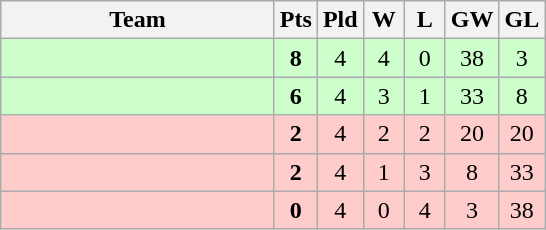<table class=wikitable style="text-align:center">
<tr>
<th width=175>Team</th>
<th width=20>Pts</th>
<th width=20>Pld</th>
<th width=20>W</th>
<th width=20>L</th>
<th width=20>GW</th>
<th width=20>GL</th>
</tr>
<tr bgcolor=ccffcc>
<td style="text-align:left"></td>
<td><strong>8</strong></td>
<td>4</td>
<td>4</td>
<td>0</td>
<td>38</td>
<td>3</td>
</tr>
<tr bgcolor=ccffcc>
<td style="text-align:left"></td>
<td><strong>6</strong></td>
<td>4</td>
<td>3</td>
<td>1</td>
<td>33</td>
<td>8</td>
</tr>
<tr bgcolor=ffcccc>
<td style="text-align:left"></td>
<td><strong>2</strong></td>
<td>4</td>
<td>2</td>
<td>2</td>
<td>20</td>
<td>20</td>
</tr>
<tr bgcolor=ffcccc>
<td style="text-align:left"></td>
<td><strong>2</strong></td>
<td>4</td>
<td>1</td>
<td>3</td>
<td>8</td>
<td>33</td>
</tr>
<tr bgcolor=ffcccc>
<td style="text-align:left"></td>
<td><strong>0</strong></td>
<td>4</td>
<td>0</td>
<td>4</td>
<td>3</td>
<td>38</td>
</tr>
</table>
